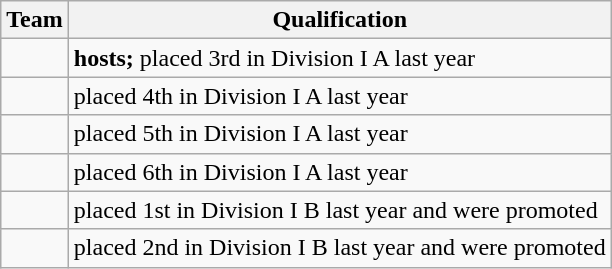<table class="wikitable">
<tr>
<th>Team</th>
<th>Qualification</th>
</tr>
<tr>
<td></td>
<td><strong>hosts;</strong> placed 3rd in Division I A last year</td>
</tr>
<tr>
<td></td>
<td>placed 4th in Division I A last year</td>
</tr>
<tr>
<td></td>
<td>placed 5th in Division I A last year</td>
</tr>
<tr>
<td></td>
<td>placed 6th in Division I A last year</td>
</tr>
<tr>
<td></td>
<td>placed 1st in Division I B last year and were promoted</td>
</tr>
<tr>
<td></td>
<td>placed 2nd in Division I B last year and were promoted</td>
</tr>
</table>
